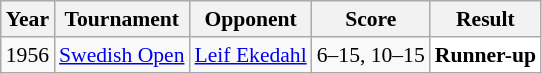<table class="sortable wikitable" style="font-size: 90%;">
<tr>
<th>Year</th>
<th>Tournament</th>
<th>Opponent</th>
<th>Score</th>
<th>Result</th>
</tr>
<tr>
<td align="center">1956</td>
<td><a href='#'>Swedish Open</a></td>
<td> <a href='#'>Leif Ekedahl</a></td>
<td>6–15, 10–15</td>
<td style="text-align:left; background: white"> <strong>Runner-up</strong></td>
</tr>
</table>
